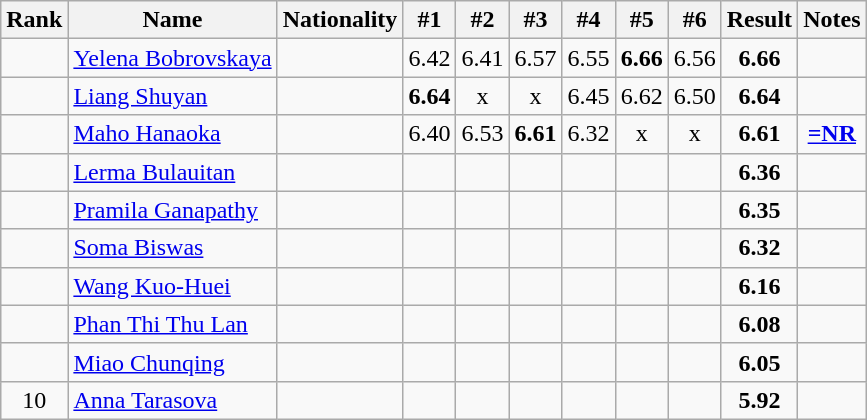<table class="wikitable sortable" style="text-align:center">
<tr>
<th>Rank</th>
<th>Name</th>
<th>Nationality</th>
<th>#1</th>
<th>#2</th>
<th>#3</th>
<th>#4</th>
<th>#5</th>
<th>#6</th>
<th>Result</th>
<th>Notes</th>
</tr>
<tr>
<td></td>
<td align=left><a href='#'>Yelena Bobrovskaya</a></td>
<td align=left></td>
<td>6.42</td>
<td>6.41</td>
<td>6.57</td>
<td>6.55</td>
<td><strong>6.66</strong></td>
<td>6.56</td>
<td><strong>6.66</strong></td>
<td></td>
</tr>
<tr>
<td></td>
<td align=left><a href='#'>Liang Shuyan</a></td>
<td align=left></td>
<td><strong>6.64</strong></td>
<td>x</td>
<td>x</td>
<td>6.45</td>
<td>6.62</td>
<td>6.50</td>
<td><strong>6.64</strong></td>
<td></td>
</tr>
<tr>
<td></td>
<td align=left><a href='#'>Maho Hanaoka</a></td>
<td align=left></td>
<td>6.40</td>
<td>6.53</td>
<td><strong>6.61</strong></td>
<td>6.32</td>
<td>x</td>
<td>x</td>
<td><strong>6.61</strong></td>
<td><strong><a href='#'>=NR</a></strong></td>
</tr>
<tr>
<td></td>
<td align=left><a href='#'>Lerma Bulauitan</a></td>
<td align=left></td>
<td></td>
<td></td>
<td></td>
<td></td>
<td></td>
<td></td>
<td><strong>6.36</strong></td>
<td></td>
</tr>
<tr>
<td></td>
<td align=left><a href='#'>Pramila Ganapathy</a></td>
<td align=left></td>
<td></td>
<td></td>
<td></td>
<td></td>
<td></td>
<td></td>
<td><strong>6.35</strong></td>
<td></td>
</tr>
<tr>
<td></td>
<td align=left><a href='#'>Soma Biswas</a></td>
<td align=left></td>
<td></td>
<td></td>
<td></td>
<td></td>
<td></td>
<td></td>
<td><strong>6.32</strong></td>
<td></td>
</tr>
<tr>
<td></td>
<td align=left><a href='#'>Wang Kuo-Huei</a></td>
<td align=left></td>
<td></td>
<td></td>
<td></td>
<td></td>
<td></td>
<td></td>
<td><strong>6.16</strong></td>
<td></td>
</tr>
<tr>
<td></td>
<td align=left><a href='#'>Phan Thi Thu Lan</a></td>
<td align=left></td>
<td></td>
<td></td>
<td></td>
<td></td>
<td></td>
<td></td>
<td><strong>6.08</strong></td>
<td></td>
</tr>
<tr>
<td></td>
<td align=left><a href='#'>Miao Chunqing</a></td>
<td align=left></td>
<td></td>
<td></td>
<td></td>
<td></td>
<td></td>
<td></td>
<td><strong>6.05</strong></td>
<td></td>
</tr>
<tr>
<td>10</td>
<td align=left><a href='#'>Anna Tarasova</a></td>
<td align=left></td>
<td></td>
<td></td>
<td></td>
<td></td>
<td></td>
<td></td>
<td><strong>5.92</strong></td>
<td></td>
</tr>
</table>
